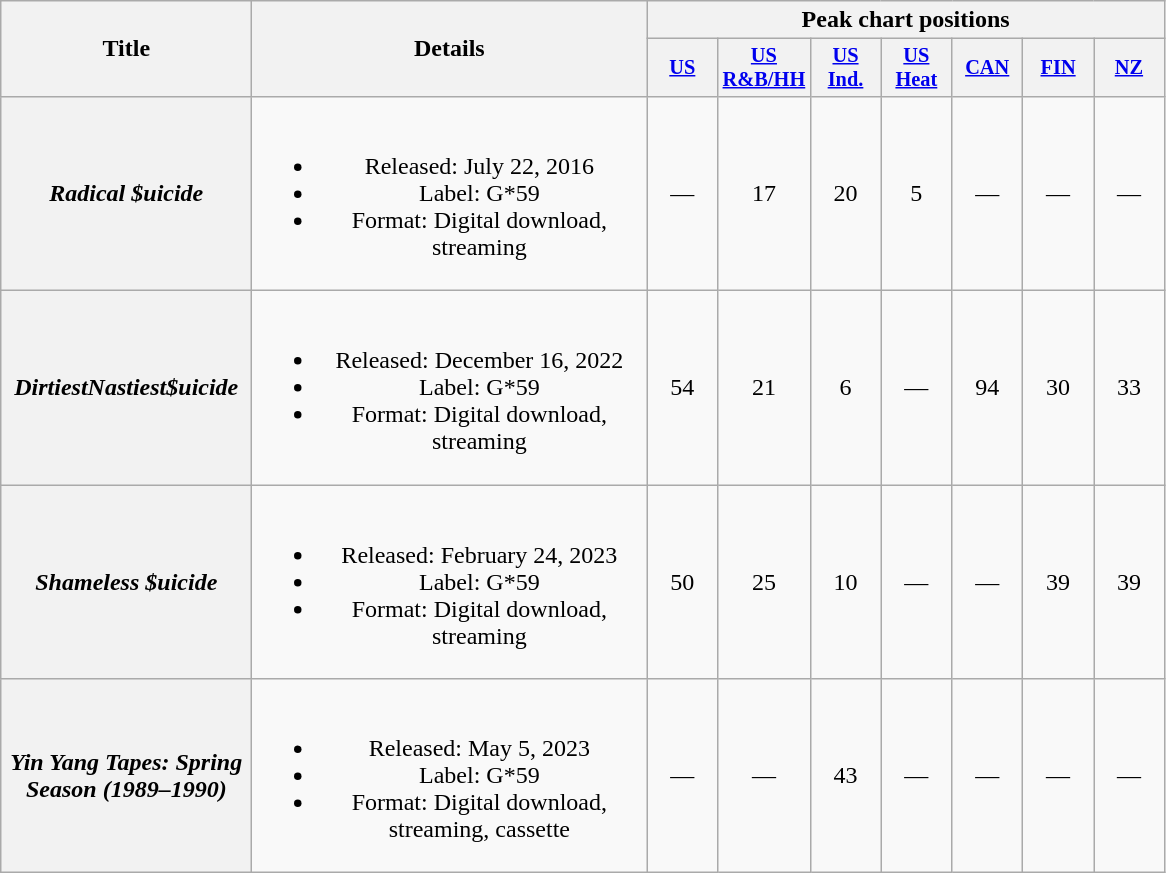<table class="wikitable plainrowheaders" style="text-align:center;">
<tr>
<th scope="col" rowspan="2" style="width:10em;">Title</th>
<th scope="col" rowspan="2" style="width:16em;">Details</th>
<th scope="col" colspan="7">Peak chart positions</th>
</tr>
<tr>
<th scope="col" style="width:3em;font-size:85%;"><a href='#'>US</a><br></th>
<th scope="col" style="width:3em;font-size:85%;"><a href='#'>US<br>R&B/HH</a><br></th>
<th scope="col" style="width:3em;font-size:85%;"><a href='#'>US<br>Ind.</a><br></th>
<th scope="col" style="width:3em;font-size:85%;"><a href='#'>US<br>Heat</a><br></th>
<th scope="col" style="width:3em;font-size:85%;"><a href='#'>CAN</a><br></th>
<th scope="col" style="width:3em;font-size:85%;"><a href='#'>FIN</a><br></th>
<th scope="col" style="width:3em;font-size:85%;"><a href='#'>NZ</a><br></th>
</tr>
<tr>
<th scope="row"><em>Radical $uicide</em><br></th>
<td><br><ul><li>Released: July 22, 2016</li><li>Label: G*59</li><li>Format: Digital download, streaming</li></ul></td>
<td>—</td>
<td>17</td>
<td>20</td>
<td>5</td>
<td>—</td>
<td>—</td>
<td>—</td>
</tr>
<tr>
<th scope="row"><em>DirtiestNastiest$uicide</em><br></th>
<td><br><ul><li>Released: December 16, 2022</li><li>Label: G*59</li><li>Format: Digital download, streaming</li></ul></td>
<td>54</td>
<td>21</td>
<td>6</td>
<td>—</td>
<td>94</td>
<td>30</td>
<td>33</td>
</tr>
<tr>
<th scope="row"><em>Shameless $uicide</em><br></th>
<td><br><ul><li>Released: February 24, 2023</li><li>Label: G*59</li><li>Format: Digital download, streaming</li></ul></td>
<td>50</td>
<td>25</td>
<td>10</td>
<td>—</td>
<td>—</td>
<td>39</td>
<td>39</td>
</tr>
<tr>
<th scope="row"><em>Yin Yang Tapes: Spring Season (1989–1990)</em></th>
<td><br><ul><li>Released: May 5, 2023</li><li>Label: G*59</li><li>Format: Digital download, streaming, cassette</li></ul></td>
<td>—</td>
<td>—</td>
<td>43</td>
<td>—</td>
<td>—</td>
<td>—</td>
<td>—</td>
</tr>
</table>
